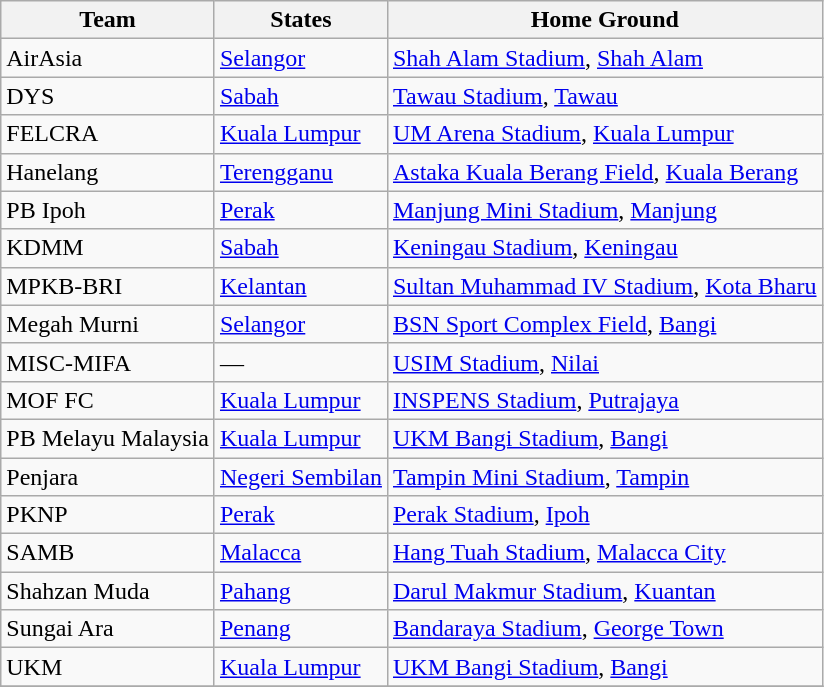<table class="wikitable sortable" style="text-align: left;">
<tr>
<th>Team</th>
<th>States</th>
<th>Home Ground</th>
</tr>
<tr>
<td>AirAsia</td>
<td><a href='#'>Selangor</a></td>
<td><a href='#'>Shah Alam Stadium</a>, <a href='#'>Shah Alam</a></td>
</tr>
<tr>
<td>DYS</td>
<td><a href='#'>Sabah</a></td>
<td><a href='#'>Tawau Stadium</a>, <a href='#'>Tawau</a></td>
</tr>
<tr>
<td>FELCRA</td>
<td><a href='#'>Kuala Lumpur</a></td>
<td><a href='#'>UM Arena Stadium</a>, <a href='#'>Kuala Lumpur</a></td>
</tr>
<tr>
<td>Hanelang</td>
<td><a href='#'>Terengganu</a></td>
<td><a href='#'>Astaka Kuala Berang Field</a>, <a href='#'>Kuala Berang</a></td>
</tr>
<tr>
<td>PB Ipoh</td>
<td><a href='#'>Perak</a></td>
<td><a href='#'>Manjung Mini Stadium</a>, <a href='#'>Manjung</a></td>
</tr>
<tr>
<td>KDMM</td>
<td><a href='#'>Sabah</a></td>
<td><a href='#'>Keningau Stadium</a>, <a href='#'>Keningau</a></td>
</tr>
<tr>
<td>MPKB-BRI</td>
<td><a href='#'>Kelantan</a></td>
<td><a href='#'>Sultan Muhammad IV Stadium</a>, <a href='#'>Kota Bharu</a></td>
</tr>
<tr>
<td>Megah Murni</td>
<td><a href='#'>Selangor</a></td>
<td><a href='#'>BSN Sport Complex Field</a>, <a href='#'>Bangi</a></td>
</tr>
<tr>
<td>MISC-MIFA</td>
<td>—</td>
<td><a href='#'>USIM Stadium</a>, <a href='#'>Nilai</a></td>
</tr>
<tr>
<td>MOF FC</td>
<td><a href='#'>Kuala Lumpur</a></td>
<td><a href='#'>INSPENS Stadium</a>, <a href='#'>Putrajaya</a></td>
</tr>
<tr>
<td>PB Melayu Malaysia</td>
<td><a href='#'>Kuala Lumpur</a></td>
<td><a href='#'>UKM Bangi Stadium</a>, <a href='#'>Bangi</a></td>
</tr>
<tr>
<td>Penjara</td>
<td><a href='#'>Negeri Sembilan</a></td>
<td><a href='#'>Tampin Mini Stadium</a>, <a href='#'>Tampin</a></td>
</tr>
<tr>
<td>PKNP</td>
<td><a href='#'>Perak</a></td>
<td><a href='#'>Perak Stadium</a>, <a href='#'>Ipoh</a></td>
</tr>
<tr>
<td>SAMB</td>
<td><a href='#'>Malacca</a></td>
<td><a href='#'>Hang Tuah Stadium</a>, <a href='#'>Malacca City</a></td>
</tr>
<tr>
<td>Shahzan Muda</td>
<td><a href='#'>Pahang</a></td>
<td><a href='#'>Darul Makmur Stadium</a>, <a href='#'>Kuantan</a></td>
</tr>
<tr>
<td>Sungai Ara</td>
<td><a href='#'>Penang</a></td>
<td><a href='#'>Bandaraya Stadium</a>, <a href='#'>George Town</a></td>
</tr>
<tr>
<td>UKM</td>
<td><a href='#'>Kuala Lumpur</a></td>
<td><a href='#'>UKM Bangi Stadium</a>, <a href='#'>Bangi</a></td>
</tr>
<tr>
</tr>
</table>
